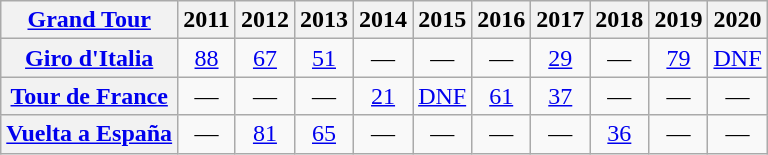<table class="wikitable plainrowheaders">
<tr>
<th scope="col"><a href='#'>Grand Tour</a></th>
<th scope="col">2011</th>
<th scope="col">2012</th>
<th scope="col">2013</th>
<th scope="col">2014</th>
<th scope="col">2015</th>
<th scope="col">2016</th>
<th scope="col">2017</th>
<th scope="col">2018</th>
<th scope="col">2019</th>
<th scope="col">2020</th>
</tr>
<tr style="text-align:center;">
<th scope="row"> <a href='#'>Giro d'Italia</a></th>
<td><a href='#'>88</a></td>
<td><a href='#'>67</a></td>
<td><a href='#'>51</a></td>
<td>—</td>
<td>—</td>
<td>—</td>
<td><a href='#'>29</a></td>
<td>—</td>
<td><a href='#'>79</a></td>
<td><a href='#'>DNF</a></td>
</tr>
<tr style="text-align:center;">
<th scope="row"> <a href='#'>Tour de France</a></th>
<td>—</td>
<td>—</td>
<td>—</td>
<td><a href='#'>21</a></td>
<td><a href='#'>DNF</a></td>
<td><a href='#'>61</a></td>
<td><a href='#'>37</a></td>
<td>—</td>
<td>—</td>
<td>—</td>
</tr>
<tr style="text-align:center;">
<th scope="row"> <a href='#'>Vuelta a España</a></th>
<td>—</td>
<td><a href='#'>81</a></td>
<td><a href='#'>65</a></td>
<td>—</td>
<td>—</td>
<td>—</td>
<td>—</td>
<td><a href='#'>36</a></td>
<td>—</td>
<td>—</td>
</tr>
</table>
